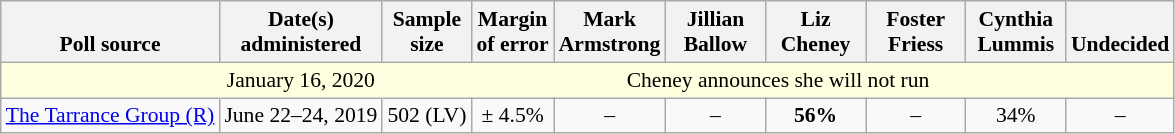<table class="wikitable" style="font-size:90%;text-align:center;">
<tr valign=bottom>
<th>Poll source</th>
<th>Date(s)<br>administered</th>
<th>Sample<br>size</th>
<th>Margin<br>of error</th>
<th style="width:60px;">Mark<br>Armstrong</th>
<th style="width:60px;">Jillian<br>Ballow</th>
<th style="width:60px;">Liz<br>Cheney</th>
<th style="width:60px;">Foster<br>Friess</th>
<th style="width:60px;">Cynthia<br>Lummis</th>
<th>Undecided</th>
</tr>
<tr style="background:lightyellow;">
<td style="border-right-style:hidden;"></td>
<td style="border-right-style:hidden;">January 16, 2020</td>
<td colspan="13">Cheney announces she will not run</td>
</tr>
<tr>
<td style="text-align:left;"><a href='#'>The Tarrance Group (R)</a></td>
<td>June 22–24, 2019</td>
<td>502 (LV)</td>
<td>± 4.5%</td>
<td>–</td>
<td>–</td>
<td><strong>56%</strong></td>
<td>–</td>
<td>34%</td>
<td>–</td>
</tr>
</table>
